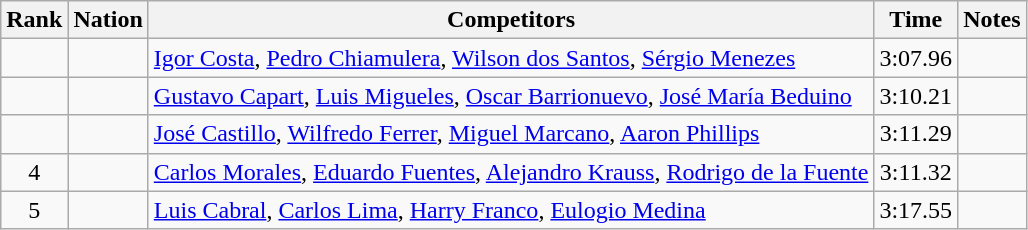<table class="wikitable sortable" style="text-align:center">
<tr>
<th>Rank</th>
<th>Nation</th>
<th>Competitors</th>
<th>Time</th>
<th>Notes</th>
</tr>
<tr>
<td></td>
<td align=left></td>
<td align=left><a href='#'>Igor Costa</a>, <a href='#'>Pedro Chiamulera</a>, <a href='#'>Wilson dos Santos</a>, <a href='#'>Sérgio Menezes</a></td>
<td>3:07.96</td>
<td></td>
</tr>
<tr>
<td></td>
<td align=left></td>
<td align=left><a href='#'>Gustavo Capart</a>, <a href='#'>Luis Migueles</a>, <a href='#'>Oscar Barrionuevo</a>, <a href='#'>José María Beduino</a></td>
<td>3:10.21</td>
<td></td>
</tr>
<tr>
<td></td>
<td align=left></td>
<td align=left><a href='#'>José Castillo</a>, <a href='#'>Wilfredo Ferrer</a>, <a href='#'>Miguel Marcano</a>, <a href='#'>Aaron Phillips</a></td>
<td>3:11.29</td>
<td></td>
</tr>
<tr>
<td>4</td>
<td align=left></td>
<td align=left><a href='#'>Carlos Morales</a>, <a href='#'>Eduardo Fuentes</a>, <a href='#'>Alejandro Krauss</a>, <a href='#'>Rodrigo de la Fuente</a></td>
<td>3:11.32</td>
<td></td>
</tr>
<tr>
<td>5</td>
<td align=left></td>
<td align=left><a href='#'>Luis Cabral</a>, <a href='#'>Carlos Lima</a>, <a href='#'>Harry Franco</a>, <a href='#'>Eulogio Medina</a></td>
<td>3:17.55</td>
<td></td>
</tr>
</table>
